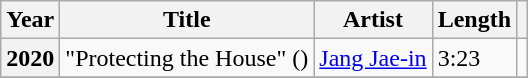<table class="wikitable plainrowheaders">
<tr>
<th>Year</th>
<th>Title</th>
<th>Artist</th>
<th>Length</th>
<th scope="col" class="unsortable"></th>
</tr>
<tr>
<th scope="row">2020</th>
<td>"Protecting the House" ()</td>
<td><a href='#'>Jang Jae-in</a></td>
<td>3:23</td>
<td style="text-align:center"></td>
</tr>
<tr>
</tr>
</table>
